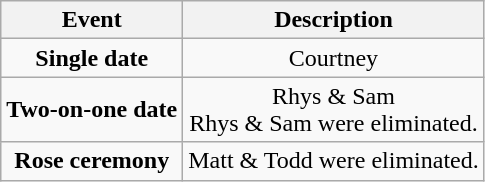<table class="wikitable sortable" style="text-align:center;">
<tr>
<th>Event</th>
<th>Description</th>
</tr>
<tr>
<td><strong>Single date</strong></td>
<td>Courtney</td>
</tr>
<tr>
<td><strong>Two-on-one date</strong></td>
<td>Rhys & Sam<br>Rhys & Sam were eliminated.</td>
</tr>
<tr>
<td><strong>Rose ceremony</strong></td>
<td>Matt & Todd were eliminated.</td>
</tr>
</table>
